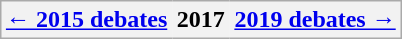<table class="wikitable" style="float:right;margin-left:1em;text-align:center;">
<tr>
<th style="border-right:solid 0 black; text-align:right;"><a href='#'>← 2015 debates</a></th>
<th style="border-left:solid 0 black; border-right:solid 0 black;">2017</th>
<th style="border-left:solid 0 black; text-align:left;"><a href='#'>2019 debates →</a></th>
</tr>
</table>
